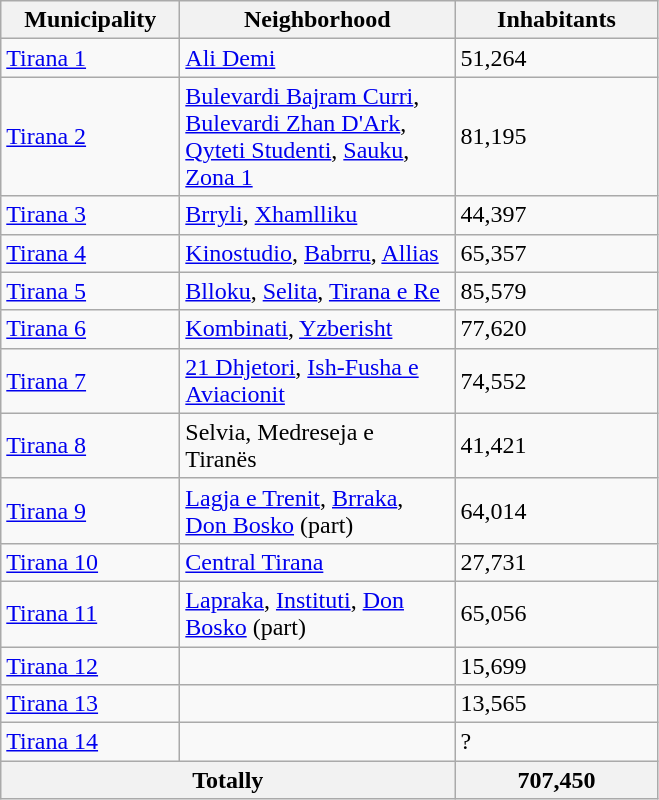<table class="wikitable sortable">
<tr>
<th style="width:7em">Municipality</th>
<th style="width:11em">Neighborhood</th>
<th style="width:8em">Inhabitants</th>
</tr>
<tr>
<td><a href='#'>Tirana 1</a></td>
<td><a href='#'>Ali Demi</a></td>
<td>51,264</td>
</tr>
<tr>
<td><a href='#'>Tirana 2</a></td>
<td><a href='#'>Bulevardi Bajram Curri</a>, <a href='#'>Bulevardi Zhan D'Ark</a>, <a href='#'>Qyteti Studenti</a>, <a href='#'>Sauku</a>, <a href='#'>Zona 1</a></td>
<td>81,195</td>
</tr>
<tr>
<td><a href='#'>Tirana 3</a></td>
<td><a href='#'>Brryli</a>, <a href='#'>Xhamlliku</a></td>
<td>44,397</td>
</tr>
<tr>
<td><a href='#'>Tirana 4</a></td>
<td><a href='#'>Kinostudio</a>, <a href='#'>Babrru</a>, <a href='#'>Allias</a></td>
<td>65,357</td>
</tr>
<tr>
<td><a href='#'>Tirana 5</a></td>
<td><a href='#'>Blloku</a>, <a href='#'>Selita</a>, <a href='#'>Tirana e Re</a></td>
<td>85,579</td>
</tr>
<tr>
<td><a href='#'>Tirana 6</a></td>
<td><a href='#'>Kombinati</a>, <a href='#'>Yzberisht</a></td>
<td>77,620</td>
</tr>
<tr>
<td><a href='#'>Tirana 7</a></td>
<td><a href='#'>21 Dhjetori</a>, <a href='#'>Ish-Fusha e Aviacionit</a></td>
<td>74,552</td>
</tr>
<tr>
<td><a href='#'>Tirana 8</a></td>
<td>Selvia, Medreseja e Tiranës</td>
<td>41,421</td>
</tr>
<tr>
<td><a href='#'>Tirana 9</a></td>
<td><a href='#'>Lagja e Trenit</a>, <a href='#'>Brraka</a>, <a href='#'>Don Bosko</a> (part)</td>
<td>64,014</td>
</tr>
<tr>
<td><a href='#'>Tirana 10</a></td>
<td><a href='#'>Central Tirana</a></td>
<td>27,731</td>
</tr>
<tr>
<td><a href='#'>Tirana 11</a></td>
<td><a href='#'>Lapraka</a>, <a href='#'>Instituti</a>, <a href='#'>Don Bosko</a> (part)</td>
<td>65,056</td>
</tr>
<tr>
<td><a href='#'>Tirana 12</a></td>
<td></td>
<td>15,699</td>
</tr>
<tr>
<td><a href='#'>Tirana 13</a></td>
<td></td>
<td>13,565</td>
</tr>
<tr>
<td><a href='#'>Tirana 14</a></td>
<td></td>
<td>?</td>
</tr>
<tr>
<th colspan="2">Totally</th>
<th>707,450</th>
</tr>
</table>
